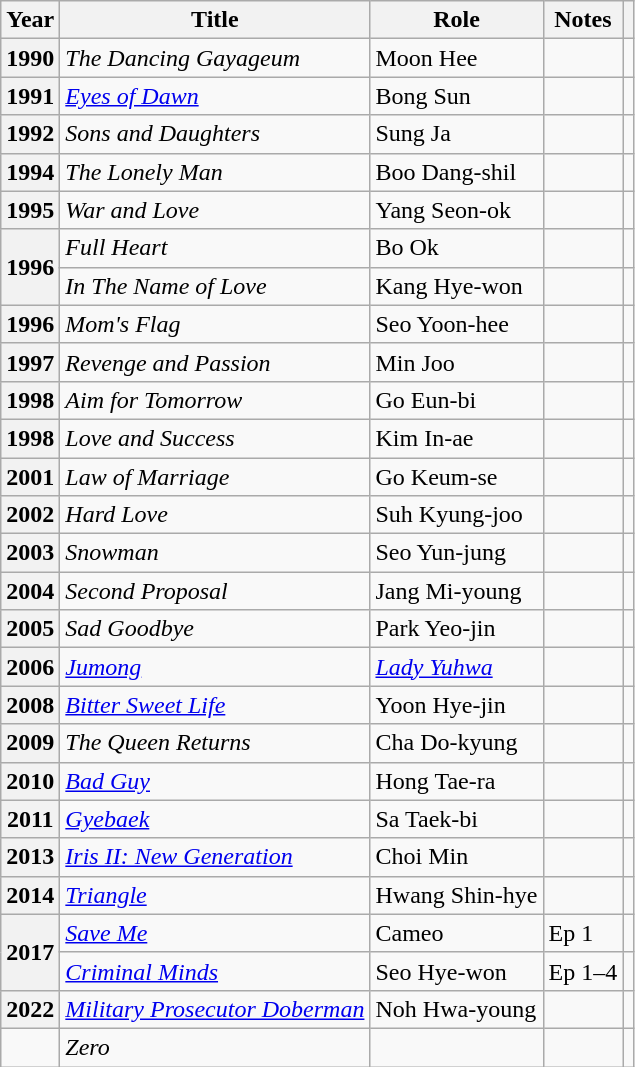<table class="wikitable plainrowheaders sortable">
<tr>
<th scope="col">Year</th>
<th scope="col">Title</th>
<th scope="col">Role</th>
<th scope="col">Notes</th>
<th scope="col" class="unsortable"></th>
</tr>
<tr>
<th scope="row">1990</th>
<td><em>The Dancing Gayageum</em></td>
<td>Moon Hee</td>
<td></td>
<td style="text-align:center"></td>
</tr>
<tr>
<th scope="row">1991</th>
<td><em><a href='#'>Eyes of Dawn</a></em></td>
<td>Bong Sun</td>
<td></td>
<td style="text-align:center"></td>
</tr>
<tr>
<th scope="row">1992</th>
<td><em>Sons and Daughters</em></td>
<td>Sung Ja</td>
<td></td>
<td style="text-align:center"></td>
</tr>
<tr>
<th scope="row">1994</th>
<td><em>The Lonely Man</em></td>
<td>Boo Dang-shil</td>
<td></td>
<td style="text-align:center"></td>
</tr>
<tr>
<th scope="row">1995</th>
<td><em>War and Love</em></td>
<td>Yang Seon-ok</td>
<td></td>
<td style="text-align:center"></td>
</tr>
<tr>
<th scope="row" rowspan="2">1996</th>
<td><em>Full Heart</em></td>
<td>Bo Ok</td>
<td></td>
<td style="text-align:center"></td>
</tr>
<tr>
<td><em>In The Name of Love</em></td>
<td>Kang Hye-won</td>
<td></td>
<td style="text-align:center"></td>
</tr>
<tr>
<th scope="row">1996</th>
<td><em>Mom's Flag</em></td>
<td>Seo Yoon-hee</td>
<td></td>
<td style="text-align:center"></td>
</tr>
<tr>
<th scope="row">1997</th>
<td><em>Revenge and Passion</em></td>
<td>Min Joo</td>
<td></td>
<td style="text-align:center"></td>
</tr>
<tr>
<th scope="row">1998</th>
<td><em>Aim for Tomorrow</em></td>
<td>Go Eun-bi</td>
<td></td>
<td style="text-align:center"></td>
</tr>
<tr>
<th scope="row">1998</th>
<td><em>Love and Success</em></td>
<td>Kim In-ae</td>
<td></td>
<td style="text-align:center"></td>
</tr>
<tr>
<th scope="row">2001</th>
<td><em>Law of Marriage</em></td>
<td>Go Keum-se</td>
<td></td>
<td style="text-align:center"></td>
</tr>
<tr>
<th scope="row">2002</th>
<td><em>Hard Love</em></td>
<td>Suh Kyung-joo</td>
<td></td>
<td style="text-align:center"></td>
</tr>
<tr>
<th scope="row">2003</th>
<td><em>Snowman</em></td>
<td>Seo Yun-jung</td>
<td></td>
<td style="text-align:center"></td>
</tr>
<tr>
<th scope="row">2004</th>
<td><em>Second Proposal</em></td>
<td>Jang Mi-young</td>
<td></td>
<td style="text-align:center"></td>
</tr>
<tr>
<th scope="row">2005</th>
<td><em>Sad Goodbye</em></td>
<td>Park Yeo-jin</td>
<td></td>
<td style="text-align:center"></td>
</tr>
<tr>
<th scope="row">2006</th>
<td><em><a href='#'>Jumong</a></em></td>
<td><em><a href='#'>Lady Yuhwa</a></em></td>
<td></td>
<td style="text-align:center"></td>
</tr>
<tr>
<th scope="row">2008</th>
<td><em><a href='#'>Bitter Sweet Life</a></em></td>
<td>Yoon Hye-jin</td>
<td></td>
<td style="text-align:center"></td>
</tr>
<tr>
<th scope="row">2009</th>
<td><em>The Queen Returns</em></td>
<td>Cha Do-kyung</td>
<td></td>
<td style="text-align:center"></td>
</tr>
<tr>
<th scope="row">2010</th>
<td><em><a href='#'>Bad Guy</a></em></td>
<td>Hong Tae-ra</td>
<td></td>
<td style="text-align:center"></td>
</tr>
<tr>
<th scope="row">2011</th>
<td><em><a href='#'>Gyebaek</a></em></td>
<td>Sa Taek-bi</td>
<td></td>
<td style="text-align:center"></td>
</tr>
<tr>
<th scope="row">2013</th>
<td><em><a href='#'>Iris II: New Generation</a></em></td>
<td>Choi Min</td>
<td></td>
<td style="text-align:center"></td>
</tr>
<tr>
<th scope="row">2014</th>
<td><em><a href='#'>Triangle</a></em></td>
<td>Hwang Shin-hye</td>
<td></td>
<td style="text-align:center"></td>
</tr>
<tr>
<th scope="row" rowspan="2">2017</th>
<td><em><a href='#'>Save Me</a></em></td>
<td>Cameo</td>
<td>Ep 1</td>
<td style="text-align:center"></td>
</tr>
<tr>
<td><em><a href='#'>Criminal Minds</a></em></td>
<td>Seo Hye-won</td>
<td>Ep 1–4</td>
<td style="text-align:center"></td>
</tr>
<tr>
<th scope="row">2022</th>
<td><em><a href='#'>Military Prosecutor Doberman</a></em></td>
<td>Noh Hwa-young</td>
<td></td>
<td style="text-align:center"></td>
</tr>
<tr>
<td></td>
<td><em>Zero</em></td>
<td></td>
<td></td>
<td style="text-align:center"></td>
</tr>
</table>
